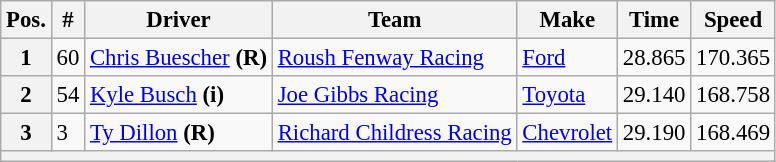<table class="wikitable" style="font-size:95%">
<tr>
<th>Pos.</th>
<th>#</th>
<th>Driver</th>
<th>Team</th>
<th>Make</th>
<th>Time</th>
<th>Speed</th>
</tr>
<tr>
<th>1</th>
<td>60</td>
<td><a href='#'>Chris Buescher</a> <strong>(R)</strong></td>
<td><a href='#'>Roush Fenway Racing</a></td>
<td><a href='#'>Ford</a></td>
<td>28.865</td>
<td>170.365</td>
</tr>
<tr>
<th>2</th>
<td>54</td>
<td><a href='#'>Kyle Busch</a> <strong>(i)</strong></td>
<td><a href='#'>Joe Gibbs Racing</a></td>
<td><a href='#'>Toyota</a></td>
<td>29.140</td>
<td>168.758</td>
</tr>
<tr>
<th>3</th>
<td>3</td>
<td><a href='#'>Ty Dillon</a> <strong>(R)</strong></td>
<td><a href='#'>Richard Childress Racing</a></td>
<td><a href='#'>Chevrolet</a></td>
<td>29.190</td>
<td>168.469</td>
</tr>
<tr>
<th colspan="7"></th>
</tr>
</table>
